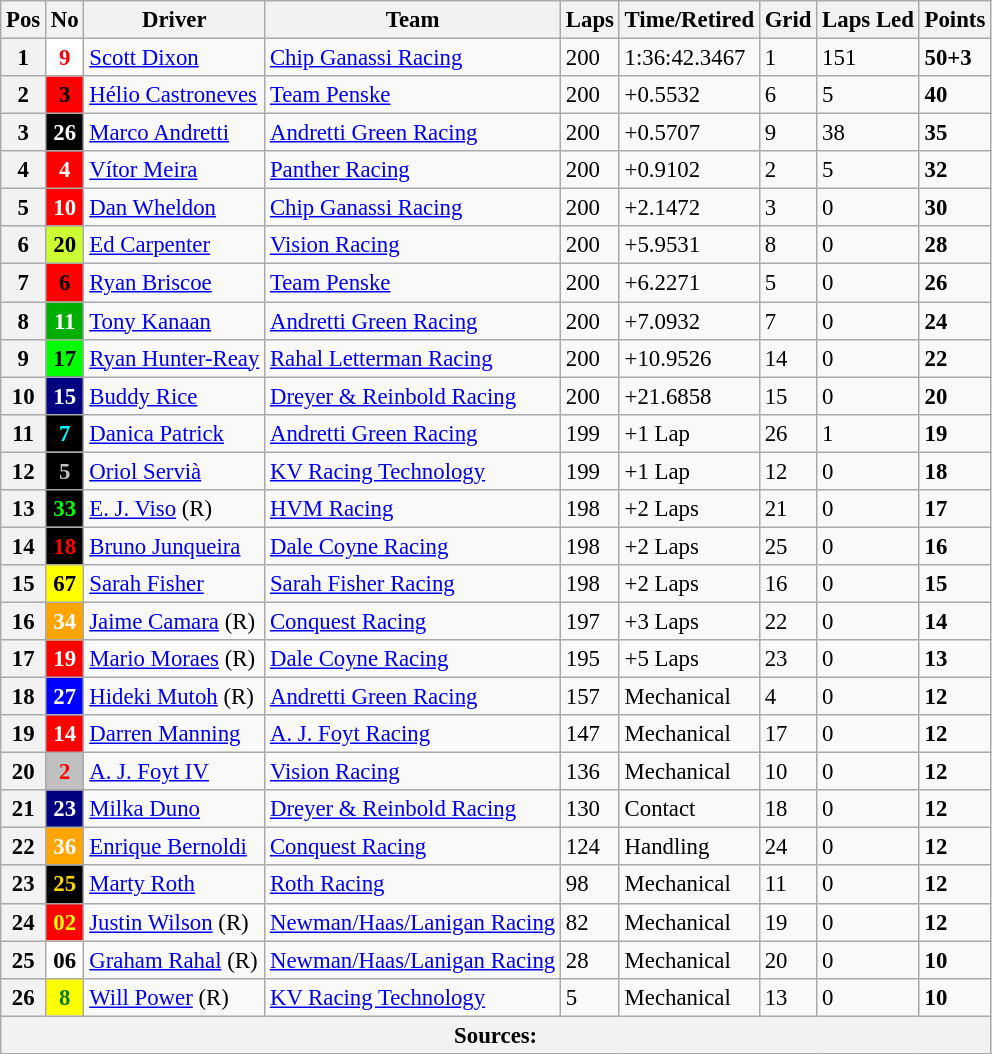<table class="wikitable" style="font-size:95%;">
<tr>
<th>Pos</th>
<th>No</th>
<th>Driver</th>
<th>Team</th>
<th>Laps</th>
<th>Time/Retired</th>
<th>Grid</th>
<th>Laps Led</th>
<th>Points</th>
</tr>
<tr>
<th>1</th>
<td style="background:#FFFFFF; color:red;" align=center><strong>9</strong></td>
<td> <a href='#'>Scott Dixon</a></td>
<td><a href='#'>Chip Ganassi Racing</a></td>
<td>200</td>
<td>1:36:42.3467</td>
<td>1</td>
<td>151</td>
<td><strong>50+3</strong></td>
</tr>
<tr>
<th>2</th>
<td style="background:#FF0000; color:black;" align="center"><strong>3</strong></td>
<td> <a href='#'>Hélio Castroneves</a></td>
<td><a href='#'>Team Penske</a></td>
<td>200</td>
<td>+0.5532</td>
<td>6</td>
<td>5</td>
<td><strong>40</strong></td>
</tr>
<tr>
<th>3</th>
<td style="background:black; color:white;" align=center><strong>26</strong></td>
<td> <a href='#'>Marco Andretti</a></td>
<td><a href='#'>Andretti Green Racing</a></td>
<td>200</td>
<td>+0.5707</td>
<td>9</td>
<td>38</td>
<td><strong>35</strong></td>
</tr>
<tr>
<th>4</th>
<td style="background:red; color:white;" align=center><strong>4</strong></td>
<td> <a href='#'>Vítor Meira</a></td>
<td><a href='#'>Panther Racing</a></td>
<td>200</td>
<td>+0.9102</td>
<td>2</td>
<td>5</td>
<td><strong>32</strong></td>
</tr>
<tr>
<th>5</th>
<td style="background:#FF0000; color:white;" align=center><strong>10</strong></td>
<td> <a href='#'>Dan Wheldon</a></td>
<td><a href='#'>Chip Ganassi Racing</a></td>
<td>200</td>
<td>+2.1472</td>
<td>3</td>
<td>0</td>
<td><strong>30</strong></td>
</tr>
<tr>
<th>6</th>
<td style="background:#CCFF33; color:black;" align=center><strong>20</strong></td>
<td> <a href='#'>Ed Carpenter</a></td>
<td><a href='#'>Vision Racing</a></td>
<td>200</td>
<td>+5.9531</td>
<td>8</td>
<td>0</td>
<td><strong>28</strong></td>
</tr>
<tr>
<th>7</th>
<td style="background:#FF0000; color:black;" align="center"><strong>6</strong></td>
<td> <a href='#'>Ryan Briscoe</a></td>
<td><a href='#'>Team Penske</a></td>
<td>200</td>
<td>+6.2271</td>
<td>5</td>
<td>0</td>
<td><strong>26</strong></td>
</tr>
<tr>
<th>8</th>
<td style="background:#00AF00; color:white;" align=center><strong>11</strong></td>
<td> <a href='#'>Tony Kanaan</a></td>
<td><a href='#'>Andretti Green Racing</a></td>
<td>200</td>
<td>+7.0932</td>
<td>7</td>
<td>0</td>
<td><strong>24</strong></td>
</tr>
<tr>
<th>9</th>
<td style="background:#00FF00; color:Black;" align=center><strong>17</strong></td>
<td> <a href='#'>Ryan Hunter-Reay</a></td>
<td><a href='#'>Rahal Letterman Racing</a></td>
<td>200</td>
<td>+10.9526</td>
<td>14</td>
<td>0</td>
<td><strong>22</strong></td>
</tr>
<tr>
<th>10</th>
<td style="background:#000080; color:white;" align=center><strong>15</strong></td>
<td> <a href='#'>Buddy Rice</a></td>
<td><a href='#'>Dreyer & Reinbold Racing</a></td>
<td>200</td>
<td>+21.6858</td>
<td>15</td>
<td>0</td>
<td><strong>20</strong></td>
</tr>
<tr>
<th>11</th>
<td style="background:#000000; color:aqua;" align=center><strong>7</strong></td>
<td> <a href='#'>Danica Patrick</a></td>
<td><a href='#'>Andretti Green Racing</a></td>
<td>199</td>
<td>+1 Lap</td>
<td>26</td>
<td>1</td>
<td><strong>19</strong></td>
</tr>
<tr>
<th>12</th>
<td style="background:black; color:silver;" align=center><strong>5</strong></td>
<td> <a href='#'>Oriol Servià</a></td>
<td><a href='#'>KV Racing Technology</a></td>
<td>199</td>
<td>+1 Lap</td>
<td>12</td>
<td>0</td>
<td><strong>18</strong></td>
</tr>
<tr>
<th>13</th>
<td style="background:black; color:lime;" align=center><strong>33</strong></td>
<td> <a href='#'>E. J. Viso</a> (R)</td>
<td><a href='#'>HVM Racing</a></td>
<td>198</td>
<td>+2 Laps</td>
<td>21</td>
<td>0</td>
<td><strong>17</strong></td>
</tr>
<tr>
<th>14</th>
<td style="background:black; color:red;" align=center><strong>18</strong></td>
<td> <a href='#'>Bruno Junqueira</a></td>
<td><a href='#'>Dale Coyne Racing</a></td>
<td>198</td>
<td>+2 Laps</td>
<td>25</td>
<td>0</td>
<td><strong>16</strong></td>
</tr>
<tr>
<th>15</th>
<td style="background:yellow; color:black;" align=center><strong>67</strong></td>
<td> <a href='#'>Sarah Fisher</a></td>
<td><a href='#'>Sarah Fisher Racing</a></td>
<td>198</td>
<td>+2 Laps</td>
<td>16</td>
<td>0</td>
<td><strong>15</strong></td>
</tr>
<tr>
<th>16</th>
<td style="background:orange; color:white;" align=center><strong>34</strong></td>
<td> <a href='#'>Jaime Camara</a> (R)</td>
<td><a href='#'>Conquest Racing</a></td>
<td>197</td>
<td>+3 Laps</td>
<td>22</td>
<td>0</td>
<td><strong>14</strong></td>
</tr>
<tr>
<th>17</th>
<td style="background:red; color:white;" align=center><strong>19</strong></td>
<td> <a href='#'>Mario Moraes</a> (R)</td>
<td><a href='#'>Dale Coyne Racing</a></td>
<td>195</td>
<td>+5 Laps</td>
<td>23</td>
<td>0</td>
<td><strong>13</strong></td>
</tr>
<tr>
<th>18</th>
<td style="background:blue; color:white;" align=center><strong>27</strong></td>
<td> <a href='#'>Hideki Mutoh</a> (R)</td>
<td><a href='#'>Andretti Green Racing</a></td>
<td>157</td>
<td>Mechanical</td>
<td>4</td>
<td>0</td>
<td><strong>12</strong></td>
</tr>
<tr>
<th>19</th>
<td style="background:red; color:white;" align=center><strong>14</strong></td>
<td> <a href='#'>Darren Manning</a></td>
<td><a href='#'>A. J. Foyt Racing</a></td>
<td>147</td>
<td>Mechanical</td>
<td>17</td>
<td>0</td>
<td><strong>12</strong></td>
</tr>
<tr>
<th>20</th>
<td style="background:#C0C0C0; color:Red;"  align=center><strong>2</strong></td>
<td> <a href='#'>A. J. Foyt IV</a></td>
<td><a href='#'>Vision Racing</a></td>
<td>136</td>
<td>Mechanical</td>
<td>10</td>
<td>0</td>
<td><strong>12</strong></td>
</tr>
<tr>
<th>21</th>
<td style="background:#000080; color:white;" align=center><strong>23</strong></td>
<td> <a href='#'>Milka Duno</a></td>
<td><a href='#'>Dreyer & Reinbold Racing</a></td>
<td>130</td>
<td>Contact</td>
<td>18</td>
<td>0</td>
<td><strong>12</strong></td>
</tr>
<tr>
<th>22</th>
<td style="background:orange; color:white;"  align=center><strong>36</strong></td>
<td> <a href='#'>Enrique Bernoldi</a></td>
<td><a href='#'>Conquest Racing</a></td>
<td>124</td>
<td>Handling</td>
<td>24</td>
<td>0</td>
<td><strong>12</strong></td>
</tr>
<tr>
<th>23</th>
<td style="background:black; color:gold;" align="center"><strong>25</strong></td>
<td> <a href='#'>Marty Roth</a></td>
<td><a href='#'>Roth Racing</a></td>
<td>98</td>
<td>Mechanical</td>
<td>11</td>
<td>0</td>
<td><strong>12</strong></td>
</tr>
<tr>
<th>24</th>
<td style="background:red; color:yellow;" align=center><strong>02</strong></td>
<td> <a href='#'>Justin Wilson</a> (R)</td>
<td><a href='#'>Newman/Haas/Lanigan Racing</a></td>
<td>82</td>
<td>Mechanical</td>
<td>19</td>
<td>0</td>
<td><strong>12</strong></td>
</tr>
<tr>
<th>25</th>
<td style="background:white; color:black;" align=center><strong>06</strong></td>
<td> <a href='#'>Graham Rahal</a> (R)</td>
<td><a href='#'>Newman/Haas/Lanigan Racing</a></td>
<td>28</td>
<td>Mechanical</td>
<td>20</td>
<td>0</td>
<td><strong>10</strong></td>
</tr>
<tr>
<th>26</th>
<td style="background:yellow; color:green;" align=center><strong>8</strong></td>
<td> <a href='#'>Will Power</a> (R)</td>
<td><a href='#'>KV Racing Technology</a></td>
<td>5</td>
<td>Mechanical</td>
<td>13</td>
<td>0</td>
<td><strong>10</strong></td>
</tr>
<tr>
<th colspan=9><strong>Sources:</strong></th>
</tr>
</table>
